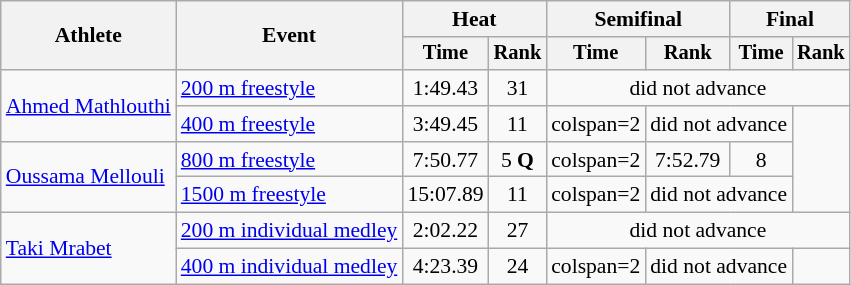<table class=wikitable style="font-size:90%">
<tr>
<th rowspan=2>Athlete</th>
<th rowspan=2>Event</th>
<th colspan="2">Heat</th>
<th colspan="2">Semifinal</th>
<th colspan="2">Final</th>
</tr>
<tr style="font-size:95%">
<th>Time</th>
<th>Rank</th>
<th>Time</th>
<th>Rank</th>
<th>Time</th>
<th>Rank</th>
</tr>
<tr align=center>
<td align=left rowspan=2><a href='#'>Ahmed Mathlouthi</a></td>
<td align=left><a href='#'>200 m freestyle</a></td>
<td>1:49.43</td>
<td>31</td>
<td colspan=4>did not advance</td>
</tr>
<tr align=center>
<td align=left><a href='#'>400 m freestyle</a></td>
<td>3:49.45</td>
<td>11</td>
<td>colspan=2 </td>
<td colspan=2>did not advance</td>
</tr>
<tr align=center>
<td align=left rowspan=2><a href='#'>Oussama Mellouli</a></td>
<td align=left><a href='#'>800 m freestyle</a></td>
<td>7:50.77</td>
<td>5 <strong>Q</strong></td>
<td>colspan=2 </td>
<td>7:52.79</td>
<td>8</td>
</tr>
<tr align=center>
<td align=left><a href='#'>1500 m freestyle</a></td>
<td>15:07.89</td>
<td>11</td>
<td>colspan=2 </td>
<td colspan=2>did not advance</td>
</tr>
<tr align=center>
<td align=left rowspan=2><a href='#'>Taki Mrabet</a></td>
<td align=left><a href='#'>200 m individual medley</a></td>
<td>2:02.22</td>
<td>27</td>
<td colspan=4>did not advance</td>
</tr>
<tr align=center>
<td align=left><a href='#'>400 m individual medley</a></td>
<td>4:23.39</td>
<td>24</td>
<td>colspan=2 </td>
<td colspan=2>did not advance</td>
</tr>
</table>
